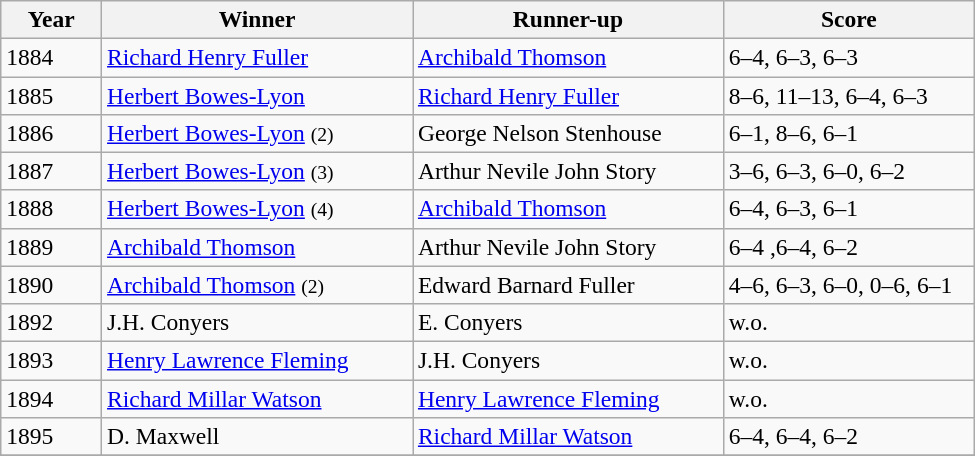<table class="wikitable" style="font-size:98%;">
<tr>
<th style="width:60px;">Year</th>
<th style="width:200px;">Winner</th>
<th style="width:200px;">Runner-up</th>
<th style="width:160px;">Score</th>
</tr>
<tr>
<td>1884</td>
<td> <a href='#'>Richard Henry Fuller</a></td>
<td> <a href='#'>Archibald Thomson</a></td>
<td>6–4, 6–3, 6–3</td>
</tr>
<tr>
<td>1885</td>
<td> <a href='#'>Herbert Bowes-Lyon</a></td>
<td>  <a href='#'>Richard Henry Fuller</a></td>
<td>8–6, 11–13, 6–4, 6–3</td>
</tr>
<tr>
<td>1886</td>
<td> <a href='#'>Herbert Bowes-Lyon</a> <small>(2)</small></td>
<td> George Nelson Stenhouse</td>
<td>6–1, 8–6, 6–1</td>
</tr>
<tr>
<td>1887</td>
<td> <a href='#'>Herbert Bowes-Lyon</a> <small>(3)</small></td>
<td>  Arthur Nevile John Story</td>
<td>3–6, 6–3, 6–0, 6–2</td>
</tr>
<tr>
<td>1888</td>
<td> <a href='#'>Herbert Bowes-Lyon</a> <small>(4)</small></td>
<td> <a href='#'>Archibald Thomson</a></td>
<td>6–4, 6–3, 6–1</td>
</tr>
<tr>
<td>1889</td>
<td> <a href='#'>Archibald Thomson</a></td>
<td>  Arthur Nevile John Story</td>
<td>6–4 ,6–4, 6–2</td>
</tr>
<tr>
<td>1890</td>
<td> <a href='#'>Archibald Thomson</a> <small>(2)</small></td>
<td> Edward Barnard Fuller</td>
<td>4–6, 6–3, 6–0, 0–6, 6–1</td>
</tr>
<tr>
<td>1892</td>
<td> J.H. Conyers</td>
<td> E. Conyers</td>
<td>w.o.</td>
</tr>
<tr>
<td>1893</td>
<td> <a href='#'>Henry Lawrence Fleming</a></td>
<td> J.H. Conyers</td>
<td>w.o.</td>
</tr>
<tr>
<td>1894</td>
<td> <a href='#'>Richard Millar Watson</a></td>
<td> <a href='#'>Henry Lawrence Fleming</a></td>
<td>w.o.</td>
</tr>
<tr>
<td>1895</td>
<td> D. Maxwell</td>
<td> <a href='#'>Richard Millar Watson</a></td>
<td>6–4, 6–4, 6–2</td>
</tr>
<tr>
</tr>
</table>
